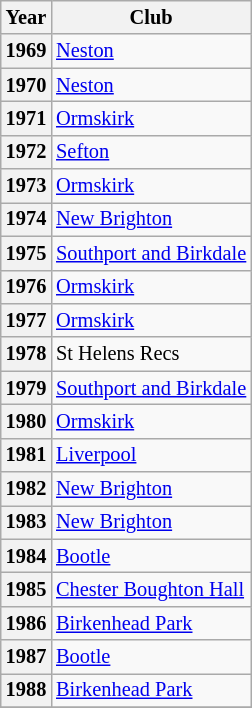<table class="wikitable" style="font-size:85%">
<tr>
<th>Year</th>
<th>Club</th>
</tr>
<tr>
<th scope="row">1969</th>
<td><a href='#'>Neston</a></td>
</tr>
<tr>
<th scope="row">1970</th>
<td><a href='#'>Neston</a></td>
</tr>
<tr>
<th scope="row">1971</th>
<td><a href='#'>Ormskirk</a></td>
</tr>
<tr>
<th scope="row">1972</th>
<td><a href='#'>Sefton</a></td>
</tr>
<tr>
<th scope="row">1973</th>
<td><a href='#'>Ormskirk</a></td>
</tr>
<tr>
<th scope="row">1974</th>
<td><a href='#'>New Brighton</a></td>
</tr>
<tr>
<th scope="row">1975</th>
<td><a href='#'>Southport and Birkdale</a></td>
</tr>
<tr>
<th scope="row">1976</th>
<td><a href='#'>Ormskirk</a></td>
</tr>
<tr>
<th scope="row">1977</th>
<td><a href='#'>Ormskirk</a></td>
</tr>
<tr>
<th scope="row">1978</th>
<td>St Helens Recs</td>
</tr>
<tr>
<th scope="row">1979</th>
<td><a href='#'>Southport and Birkdale</a></td>
</tr>
<tr>
<th scope="row">1980</th>
<td><a href='#'>Ormskirk</a></td>
</tr>
<tr>
<th scope="row">1981</th>
<td><a href='#'>Liverpool</a></td>
</tr>
<tr>
<th scope="row">1982</th>
<td><a href='#'>New Brighton</a></td>
</tr>
<tr>
<th scope="row">1983</th>
<td><a href='#'>New Brighton</a></td>
</tr>
<tr>
<th scope="row">1984</th>
<td><a href='#'>Bootle</a></td>
</tr>
<tr>
<th scope="row">1985</th>
<td><a href='#'>Chester Boughton Hall</a></td>
</tr>
<tr>
<th scope="row">1986</th>
<td><a href='#'>Birkenhead Park</a></td>
</tr>
<tr>
<th scope="row">1987</th>
<td><a href='#'>Bootle</a></td>
</tr>
<tr>
<th scope="row">1988</th>
<td><a href='#'>Birkenhead Park</a></td>
</tr>
<tr>
</tr>
</table>
